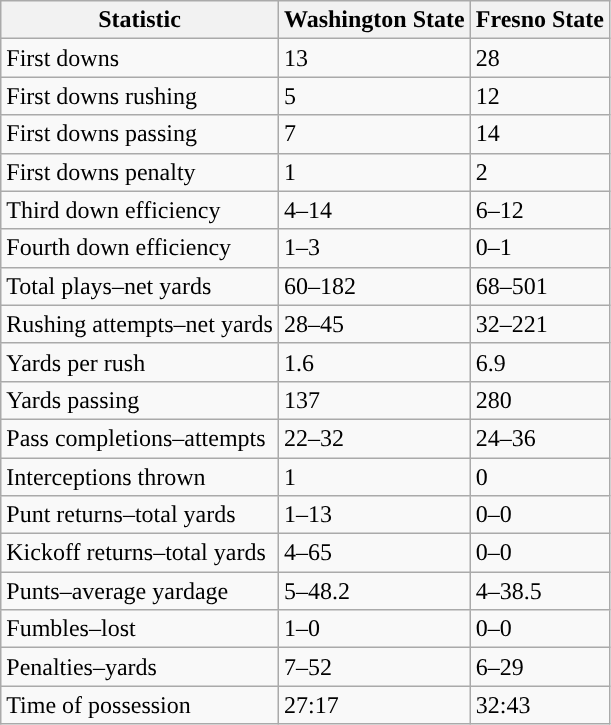<table class="wikitable">
<tr>
<th>Statistic</th>
<th><strong>Washington State</strong></th>
<th><strong>Fresno State</strong></th>
</tr>
<tr>
<td>First downs</td>
<td>13</td>
<td>28</td>
</tr>
<tr>
<td>First downs rushing</td>
<td>5</td>
<td>12</td>
</tr>
<tr>
<td>First downs passing</td>
<td>7</td>
<td>14</td>
</tr>
<tr>
<td>First downs penalty</td>
<td>1</td>
<td>2</td>
</tr>
<tr>
<td>Third down efficiency</td>
<td>4–14</td>
<td>6–12</td>
</tr>
<tr>
<td>Fourth down efficiency</td>
<td>1–3</td>
<td>0–1</td>
</tr>
<tr>
<td>Total plays–net yards</td>
<td>60–182</td>
<td>68–501</td>
</tr>
<tr>
<td>Rushing attempts–net yards</td>
<td>28–45</td>
<td>32–221</td>
</tr>
<tr>
<td>Yards per rush</td>
<td>1.6</td>
<td>6.9</td>
</tr>
<tr>
<td>Yards passing</td>
<td>137</td>
<td>280</td>
</tr>
<tr>
<td>Pass completions–attempts</td>
<td>22–32</td>
<td>24–36</td>
</tr>
<tr>
<td>Interceptions thrown</td>
<td>1</td>
<td>0</td>
</tr>
<tr>
<td>Punt returns–total yards</td>
<td>1–13</td>
<td>0–0</td>
</tr>
<tr>
<td>Kickoff returns–total yards</td>
<td>4–65</td>
<td>0–0</td>
</tr>
<tr>
<td>Punts–average yardage</td>
<td>5–48.2</td>
<td>4–38.5</td>
</tr>
<tr>
<td>Fumbles–lost</td>
<td>1–0</td>
<td>0–0</td>
</tr>
<tr>
<td>Penalties–yards</td>
<td>7–52</td>
<td>6–29</td>
</tr>
<tr>
<td>Time of possession</td>
<td>27:17</td>
<td>32:43</td>
</tr>
</table>
